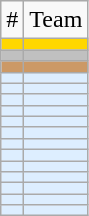<table class="wikitable">
<tr>
<td>#</td>
<td>Team</td>
</tr>
<tr bgcolor="gold">
<td></td>
<td></td>
</tr>
<tr bgcolor="Silver">
<td></td>
<td></td>
</tr>
<tr bgcolor="CC9966">
<td></td>
<td></td>
</tr>
<tr bgcolor="#DDEEFF">
<td></td>
<td></td>
</tr>
<tr bgcolor="#DDEEFF">
<td></td>
<td></td>
</tr>
<tr bgcolor="#DDEEFF">
<td></td>
<td></td>
</tr>
<tr bgcolor="#DDEEFF">
<td></td>
<td></td>
</tr>
<tr bgcolor="#DDEEFF">
<td></td>
<td></td>
</tr>
<tr bgcolor="#DDEEFF">
<td></td>
<td></td>
</tr>
<tr bgcolor="#DDEEFF">
<td></td>
<td></td>
</tr>
<tr bgcolor="#DDEEFF">
<td></td>
<td></td>
</tr>
<tr bgcolor="#DDEEFF">
<td></td>
<td></td>
</tr>
<tr bgcolor="#DDEEFF">
<td></td>
<td></td>
</tr>
<tr bgcolor="#DDEEFF">
<td></td>
<td></td>
</tr>
<tr bgcolor="#DDEEFF">
<td></td>
<td></td>
</tr>
<tr bgcolor="#DDEEFF">
<td></td>
<td></td>
</tr>
</table>
